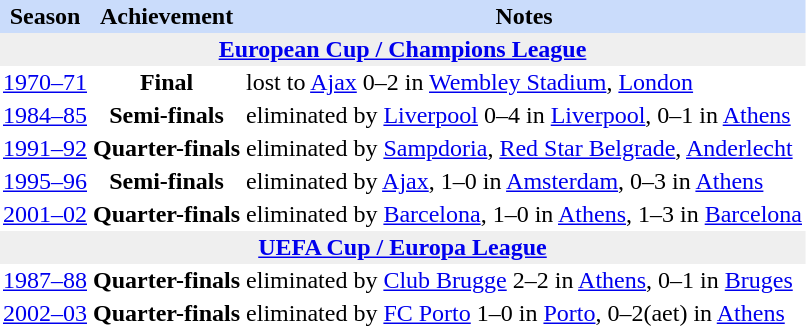<table class="toccolours" border="0" cellpadding="2" cellspacing="0"  style="float:left; margin:0.5em;">
<tr style="background:#cadcfb;">
<th>Season</th>
<th>Achievement</th>
<th>Notes</th>
</tr>
<tr>
<th colspan="3" style="background:#efefef;"><a href='#'>European Cup / Champions League</a></th>
</tr>
<tr>
<td style="text-align:center;"><a href='#'>1970–71</a></td>
<td style="text-align:center;"><strong>Final</strong></td>
<td style="text-align:left;">lost to <a href='#'>Ajax</a> 0–2 in <a href='#'>Wembley Stadium</a>, <a href='#'>London</a></td>
</tr>
<tr>
<td style="text-align:center;"><a href='#'>1984–85</a></td>
<td style="text-align:center;"><strong>Semi-finals</strong></td>
<td style="text-align:left;">eliminated by <a href='#'>Liverpool</a> 0–4 in <a href='#'>Liverpool</a>, 0–1 in <a href='#'>Athens</a></td>
</tr>
<tr>
<td style="text-align:center;"><a href='#'>1991–92</a></td>
<td style="text-align:center;"><strong>Quarter-finals</strong></td>
<td style="text-align:left;">eliminated by <a href='#'>Sampdoria</a>, <a href='#'>Red Star Belgrade</a>, <a href='#'>Anderlecht</a></td>
</tr>
<tr>
<td style="text-align:center;"><a href='#'>1995–96</a></td>
<td style="text-align:center;"><strong>Semi-finals</strong></td>
<td style="text-align:left;">eliminated by <a href='#'>Ajax</a>, 1–0 in <a href='#'>Amsterdam</a>, 0–3 in <a href='#'>Athens</a></td>
</tr>
<tr>
<td style="text-align:center;"><a href='#'>2001–02</a></td>
<td style="text-align:center;"><strong>Quarter-finals</strong></td>
<td style="text-align:left;">eliminated by <a href='#'>Barcelona</a>, 1–0 in <a href='#'>Athens</a>, 1–3 in <a href='#'>Barcelona</a></td>
</tr>
<tr>
<th colspan="4" style="background:#efefef;"><a href='#'>UEFA Cup / Europa League</a></th>
</tr>
<tr>
<td style="text-align:center;"><a href='#'>1987–88</a></td>
<td style="text-align:center;"><strong>Quarter-finals</strong></td>
<td style="text-align:left;">eliminated by <a href='#'>Club Brugge</a> 2–2 in <a href='#'>Athens</a>, 0–1 in <a href='#'>Bruges</a></td>
</tr>
<tr>
<td style="text-align:center;"><a href='#'>2002–03</a></td>
<td style="text-align:center;"><strong>Quarter-finals</strong></td>
<td style="text-align:left;">eliminated by <a href='#'>FC Porto</a> 1–0 in <a href='#'>Porto</a>, 0–2(aet) in <a href='#'>Athens</a></td>
</tr>
</table>
